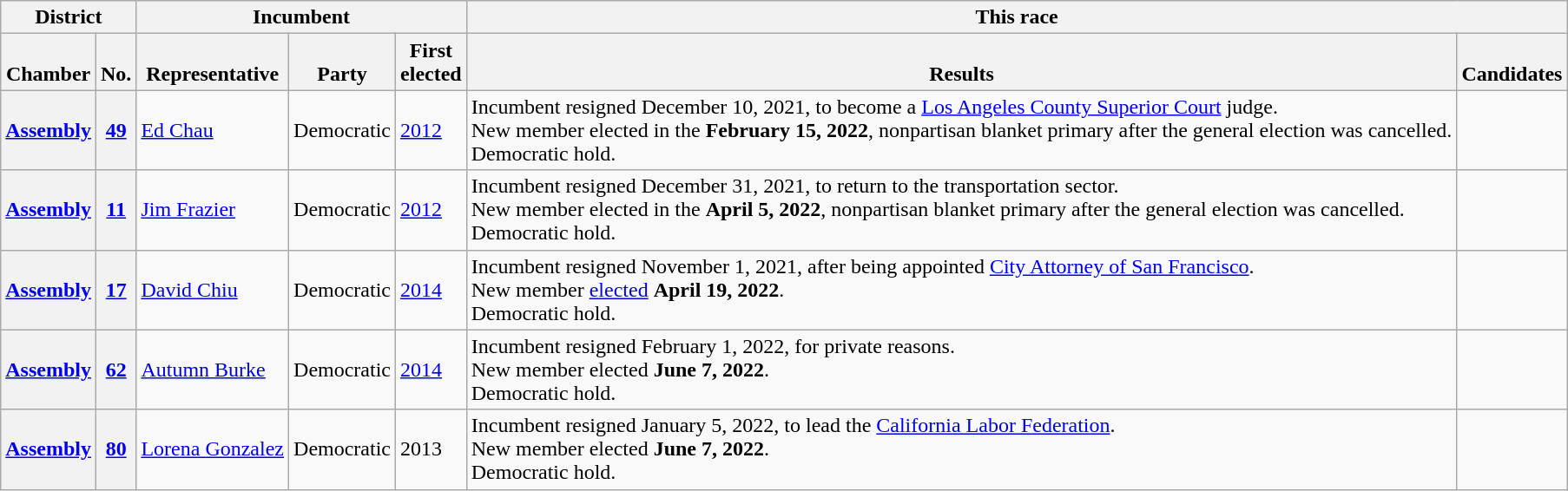<table class="wikitable sortable">
<tr valign=bottom>
<th colspan="2">District</th>
<th colspan="3">Incumbent</th>
<th colspan="2">This race</th>
</tr>
<tr valign=bottom>
<th>Chamber</th>
<th>No.</th>
<th>Representative</th>
<th>Party</th>
<th>First<br>elected</th>
<th>Results</th>
<th>Candidates</th>
</tr>
<tr>
<th><a href='#'>Assembly</a></th>
<th><a href='#'>49</a></th>
<td><a href='#'>Ed Chau</a></td>
<td>Democratic</td>
<td><a href='#'>2012</a></td>
<td data-sort-value=4/6/2021 >Incumbent resigned December 10, 2021, to become a <a href='#'>Los Angeles County Superior Court</a> judge.<br>New member elected in the <strong>February 15, 2022</strong>, nonpartisan blanket primary after the general election was cancelled.<br>Democratic hold.</td>
<td nowrap></td>
</tr>
<tr>
<th><a href='#'>Assembly</a></th>
<th><a href='#'>11</a></th>
<td><a href='#'>Jim Frazier</a></td>
<td>Democratic</td>
<td><a href='#'>2012</a></td>
<td data-sort-value=4/6/2021 >Incumbent resigned December 31, 2021, to return to the transportation sector.<br>New member elected in the <strong>April 5, 2022</strong>, nonpartisan blanket primary after the general election was cancelled.<br>Democratic hold.</td>
<td nowrap></td>
</tr>
<tr>
<th><a href='#'>Assembly</a></th>
<th><a href='#'>17</a></th>
<td><a href='#'>David Chiu</a></td>
<td>Democratic</td>
<td><a href='#'>2014</a></td>
<td data-sort-value=4/6/2021 >Incumbent resigned November 1, 2021, after being appointed <a href='#'>City Attorney of San Francisco</a>.<br>New member <a href='#'>elected</a> <strong>April 19, 2022</strong>.<br>Democratic hold.</td>
<td nowrap></td>
</tr>
<tr>
<th><a href='#'>Assembly</a></th>
<th><a href='#'>62</a></th>
<td><a href='#'>Autumn Burke</a></td>
<td>Democratic</td>
<td><a href='#'>2014</a></td>
<td data-sort-value=4/6/2021 >Incumbent resigned February 1, 2022, for private reasons.<br>New member elected <strong>June 7, 2022</strong>.<br>Democratic hold.</td>
<td nowrap></td>
</tr>
<tr>
<th><a href='#'>Assembly</a></th>
<th><a href='#'>80</a></th>
<td><a href='#'>Lorena Gonzalez</a></td>
<td>Democratic</td>
<td>2013<br></td>
<td data-sort-value=4/6/2021 >Incumbent resigned January 5, 2022, to lead the <a href='#'>California Labor Federation</a>.<br>New member elected <strong>June 7, 2022</strong>.<br>Democratic hold.</td>
<td nowrap></td>
</tr>
</table>
